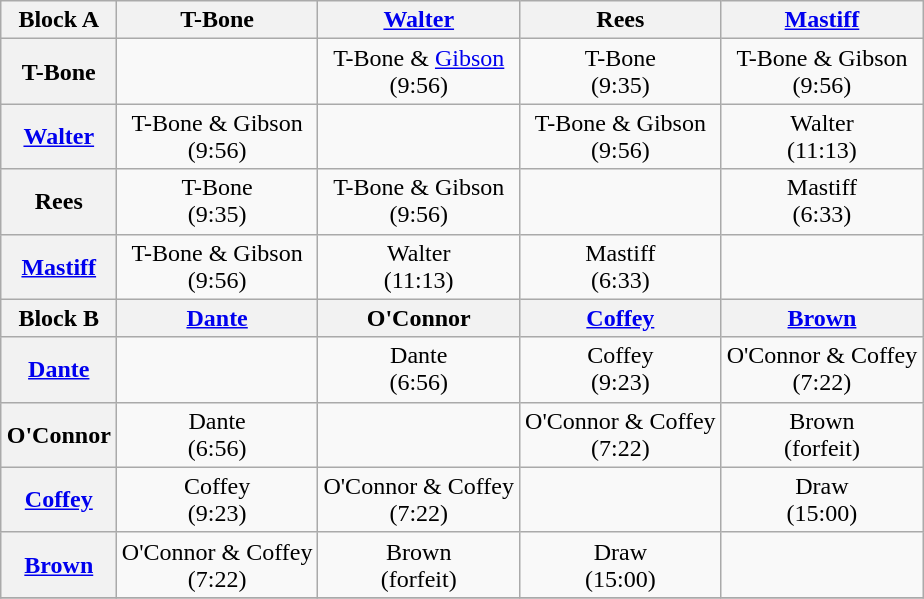<table class="wikitable" style="margin: 1em auto 1em auto;text-align:center">
<tr>
<th>Block A</th>
<th>T-Bone</th>
<th><a href='#'>Walter</a></th>
<th>Rees</th>
<th><a href='#'>Mastiff</a></th>
</tr>
<tr>
<th>T-Bone</th>
<td></td>
<td>T-Bone & <a href='#'>Gibson</a><br>(9:56)</td>
<td>T-Bone<br>(9:35)</td>
<td>T-Bone & Gibson<br>(9:56)</td>
</tr>
<tr>
<th><a href='#'>Walter</a></th>
<td>T-Bone & Gibson<br>(9:56)</td>
<td></td>
<td>T-Bone & Gibson<br>(9:56)</td>
<td>Walter<br>(11:13)</td>
</tr>
<tr>
<th>Rees</th>
<td>T-Bone<br>(9:35)</td>
<td>T-Bone & Gibson<br>(9:56)</td>
<td></td>
<td>Mastiff<br>(6:33)</td>
</tr>
<tr>
<th><a href='#'>Mastiff</a></th>
<td>T-Bone & Gibson<br>(9:56)</td>
<td>Walter<br>(11:13)</td>
<td>Mastiff<br>(6:33)</td>
<td></td>
</tr>
<tr>
<th>Block B</th>
<th><a href='#'>Dante</a></th>
<th>O'Connor</th>
<th><a href='#'>Coffey</a></th>
<th><a href='#'>Brown</a></th>
</tr>
<tr>
<th><a href='#'>Dante</a></th>
<td></td>
<td>Dante<br>(6:56)</td>
<td>Coffey<br>(9:23)</td>
<td>O'Connor & Coffey<br>(7:22)</td>
</tr>
<tr>
<th>O'Connor</th>
<td>Dante<br>(6:56)</td>
<td></td>
<td>O'Connor & Coffey<br>(7:22)</td>
<td>Brown<br>(forfeit)</td>
</tr>
<tr>
<th><a href='#'>Coffey</a></th>
<td>Coffey<br>(9:23)</td>
<td>O'Connor & Coffey<br>(7:22)</td>
<td></td>
<td>Draw<br>(15:00)</td>
</tr>
<tr>
<th><a href='#'>Brown</a></th>
<td>O'Connor & Coffey<br>(7:22)</td>
<td>Brown<br>(forfeit)</td>
<td>Draw<br>(15:00)</td>
<td></td>
</tr>
<tr>
</tr>
</table>
